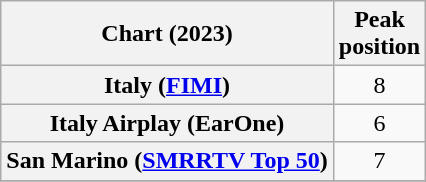<table class="wikitable sortable plainrowheaders" style="text-align:center;">
<tr>
<th>Chart (2023)</th>
<th>Peak<br>position</th>
</tr>
<tr>
<th scope="row">Italy (<a href='#'>FIMI</a>)</th>
<td>8</td>
</tr>
<tr>
<th scope="row">Italy Airplay (EarOne)</th>
<td>6</td>
</tr>
<tr>
<th scope="row">San Marino (<a href='#'>SMRRTV Top 50</a>)</th>
<td>7</td>
</tr>
<tr>
</tr>
</table>
